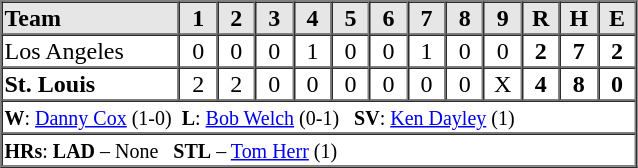<table border=1 cellspacing=0 width=425 style="margin-left:3em;">
<tr style="text-align:center; background-color:#e6e6e6;">
<th align=left width=28%>Team</th>
<th width=6%>1</th>
<th width=6%>2</th>
<th width=6%>3</th>
<th width=6%>4</th>
<th width=6%>5</th>
<th width=6%>6</th>
<th width=6%>7</th>
<th width=6%>8</th>
<th width=6%>9</th>
<th width=6%>R</th>
<th width=6%>H</th>
<th width=6%>E</th>
</tr>
<tr style="text-align:center;">
<td align=left>Los Angeles</td>
<td>0</td>
<td>0</td>
<td>0</td>
<td>1</td>
<td>0</td>
<td>0</td>
<td>1</td>
<td>0</td>
<td>0</td>
<td><strong>2</strong></td>
<td><strong>7</strong></td>
<td><strong>2</strong></td>
</tr>
<tr style="text-align:center;">
<td align=left><strong>St. Louis</strong></td>
<td>2</td>
<td>2</td>
<td>0</td>
<td>0</td>
<td>0</td>
<td>0</td>
<td>0</td>
<td>0</td>
<td>X</td>
<td><strong>4</strong></td>
<td><strong>8</strong></td>
<td><strong>0</strong></td>
</tr>
<tr style="text-align:left;">
<td colspan=13><small><strong>W</strong>: <a href='#'>Danny Cox</a> (1-0)  <strong>L</strong>: <a href='#'>Bob Welch</a> (0-1)   <strong>SV</strong>: <a href='#'>Ken Dayley</a> (1)</small></td>
</tr>
<tr style="text-align:left;">
<td colspan=13><small><strong>HRs</strong>: <strong>LAD</strong> – None   <strong>STL</strong> – <a href='#'>Tom Herr</a> (1)</small></td>
</tr>
</table>
